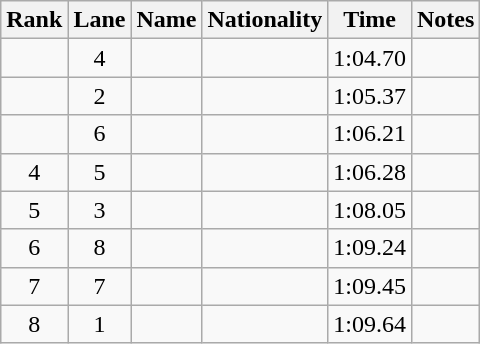<table class="wikitable sortable" style="text-align:center">
<tr>
<th>Rank</th>
<th>Lane</th>
<th>Name</th>
<th>Nationality</th>
<th>Time</th>
<th>Notes</th>
</tr>
<tr>
<td></td>
<td>4</td>
<td align=left></td>
<td align=left></td>
<td>1:04.70</td>
<td><strong></strong></td>
</tr>
<tr>
<td></td>
<td>2</td>
<td align=left></td>
<td align=left></td>
<td>1:05.37</td>
<td></td>
</tr>
<tr>
<td></td>
<td>6</td>
<td align=left></td>
<td align=left></td>
<td>1:06.21</td>
<td></td>
</tr>
<tr>
<td>4</td>
<td>5</td>
<td align=left></td>
<td align=left></td>
<td>1:06.28</td>
<td></td>
</tr>
<tr>
<td>5</td>
<td>3</td>
<td align=left></td>
<td align=left></td>
<td>1:08.05</td>
<td></td>
</tr>
<tr>
<td>6</td>
<td>8</td>
<td align=left></td>
<td align=left></td>
<td>1:09.24</td>
<td></td>
</tr>
<tr>
<td>7</td>
<td>7</td>
<td align=left></td>
<td align=left></td>
<td>1:09.45</td>
<td></td>
</tr>
<tr>
<td>8</td>
<td>1</td>
<td align=left></td>
<td align=left></td>
<td>1:09.64</td>
<td></td>
</tr>
</table>
